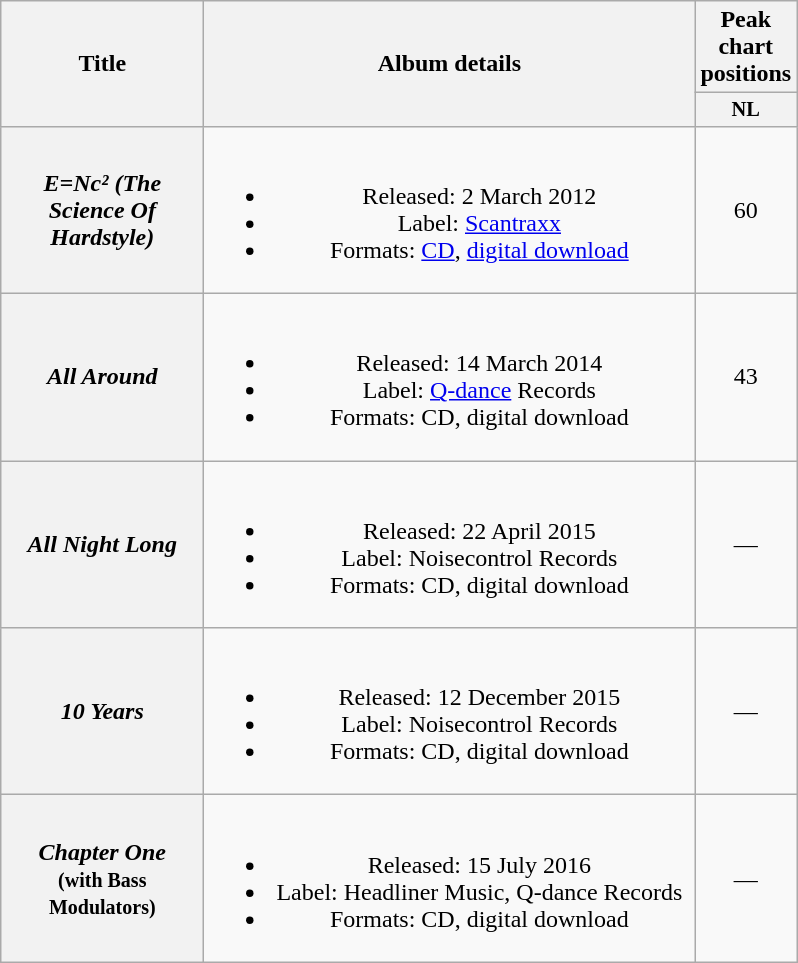<table class="wikitable plainrowheaders" style="text-align: center;">
<tr>
<th rowspan="2" scope="col" style="width: 8em;">Title</th>
<th rowspan="2" scope="col" style="width: 20em;">Album details</th>
<th>Peak chart positions</th>
</tr>
<tr>
<th scope="col" style="width:3em;font-size:85%;">NL<br></th>
</tr>
<tr>
<th scope="row"><em>E=Nc² (The Science Of Hardstyle)</em></th>
<td><br><ul><li>Released: 2 March 2012</li><li>Label: <a href='#'>Scantraxx</a></li><li>Formats: <a href='#'>CD</a>, <a href='#'>digital download</a></li></ul></td>
<td>60</td>
</tr>
<tr>
<th scope="row"><em>All Around</em></th>
<td><br><ul><li>Released: 14 March 2014</li><li>Label: <a href='#'>Q-dance</a> Records</li><li>Formats: CD, digital download</li></ul></td>
<td>43</td>
</tr>
<tr>
<th scope="row"><em>All Night Long</em></th>
<td><br><ul><li>Released: 22 April 2015</li><li>Label: Noisecontrol Records</li><li>Formats: CD, digital download</li></ul></td>
<td>—</td>
</tr>
<tr>
<th scope="row"><em>10 Years</em></th>
<td><br><ul><li>Released: 12 December 2015</li><li>Label: Noisecontrol Records</li><li>Formats: CD, digital download</li></ul></td>
<td>—</td>
</tr>
<tr>
<th scope="row"><em>Chapter One</em><br><small>(with Bass Modulators)</small></th>
<td><br><ul><li>Released: 15 July 2016</li><li>Label: Headliner Music, Q-dance Records</li><li>Formats: CD, digital download</li></ul></td>
<td>—</td>
</tr>
</table>
